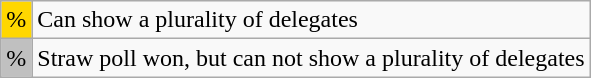<table class="wikitable" style="float: margin">
<tr>
<td style="background:gold;">%</td>
<td>Can show a plurality of delegates</td>
</tr>
<tr>
<td style="background:silver;">%</td>
<td>Straw poll won, but can not show a plurality of delegates</td>
</tr>
</table>
